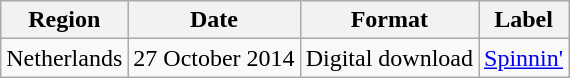<table class=wikitable>
<tr>
<th>Region</th>
<th>Date</th>
<th>Format</th>
<th>Label</th>
</tr>
<tr>
<td>Netherlands</td>
<td>27 October 2014</td>
<td>Digital download</td>
<td><a href='#'>Spinnin'</a></td>
</tr>
</table>
